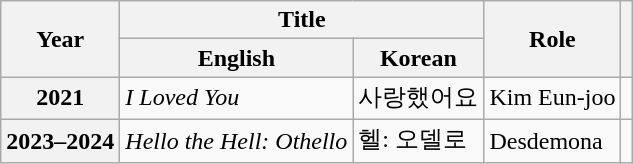<table class="wikitable plainrowheaders">
<tr>
<th scope="col" rowspan="2">Year</th>
<th scope="col" colspan="2">Title</th>
<th scope="col" rowspan="2">Role</th>
<th scope="col" rowspan="2" class="unsortable"></th>
</tr>
<tr>
<th scope="col">English</th>
<th scope="col">Korean</th>
</tr>
<tr>
<th scope="row">2021</th>
<td><em>I Loved You</em></td>
<td>사랑했어요</td>
<td>Kim Eun-joo</td>
<td style="text-align:center"></td>
</tr>
<tr>
<th scope="row">2023–2024</th>
<td><em>Hello the Hell: Othello</em></td>
<td>헬: 오델로</td>
<td>Desdemona</td>
<td style="text-align:center"></td>
</tr>
</table>
